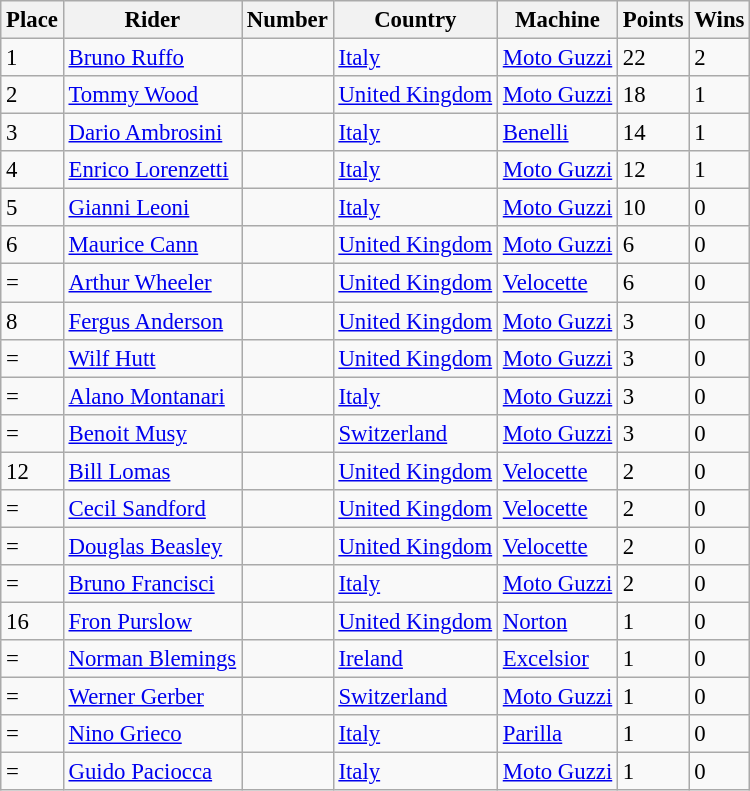<table class="wikitable" style="font-size: 95%;">
<tr>
<th>Place</th>
<th>Rider</th>
<th>Number</th>
<th>Country</th>
<th>Machine</th>
<th>Points</th>
<th>Wins</th>
</tr>
<tr>
<td>1</td>
<td> <a href='#'>Bruno Ruffo</a></td>
<td></td>
<td><a href='#'>Italy</a></td>
<td><a href='#'>Moto Guzzi</a></td>
<td>22</td>
<td>2</td>
</tr>
<tr>
<td>2</td>
<td> <a href='#'>Tommy Wood</a></td>
<td></td>
<td><a href='#'>United Kingdom</a></td>
<td><a href='#'>Moto Guzzi</a></td>
<td>18</td>
<td>1</td>
</tr>
<tr>
<td>3</td>
<td> <a href='#'>Dario Ambrosini</a></td>
<td></td>
<td><a href='#'>Italy</a></td>
<td><a href='#'>Benelli</a></td>
<td>14</td>
<td>1</td>
</tr>
<tr>
<td>4</td>
<td> <a href='#'>Enrico Lorenzetti</a></td>
<td></td>
<td><a href='#'>Italy</a></td>
<td><a href='#'>Moto Guzzi</a></td>
<td>12</td>
<td>1</td>
</tr>
<tr>
<td>5</td>
<td> <a href='#'>Gianni Leoni</a></td>
<td></td>
<td><a href='#'>Italy</a></td>
<td><a href='#'>Moto Guzzi</a></td>
<td>10</td>
<td>0</td>
</tr>
<tr>
<td>6</td>
<td> <a href='#'>Maurice Cann</a></td>
<td></td>
<td><a href='#'>United Kingdom</a></td>
<td><a href='#'>Moto Guzzi</a></td>
<td>6</td>
<td>0</td>
</tr>
<tr>
<td>=</td>
<td> <a href='#'>Arthur Wheeler</a></td>
<td></td>
<td><a href='#'>United Kingdom</a></td>
<td><a href='#'>Velocette</a></td>
<td>6</td>
<td>0</td>
</tr>
<tr>
<td>8</td>
<td> <a href='#'>Fergus Anderson</a></td>
<td></td>
<td><a href='#'>United Kingdom</a></td>
<td><a href='#'>Moto Guzzi</a></td>
<td>3</td>
<td>0</td>
</tr>
<tr>
<td>=</td>
<td> <a href='#'>Wilf Hutt</a></td>
<td></td>
<td><a href='#'>United Kingdom</a></td>
<td><a href='#'>Moto Guzzi</a></td>
<td>3</td>
<td>0</td>
</tr>
<tr>
<td>=</td>
<td> <a href='#'>Alano Montanari</a></td>
<td></td>
<td><a href='#'>Italy</a></td>
<td><a href='#'>Moto Guzzi</a></td>
<td>3</td>
<td>0</td>
</tr>
<tr>
<td>=</td>
<td> <a href='#'>Benoit Musy</a></td>
<td></td>
<td><a href='#'>Switzerland</a></td>
<td><a href='#'>Moto Guzzi</a></td>
<td>3</td>
<td>0</td>
</tr>
<tr>
<td>12</td>
<td> <a href='#'>Bill Lomas</a></td>
<td></td>
<td><a href='#'>United Kingdom</a></td>
<td><a href='#'>Velocette</a></td>
<td>2</td>
<td>0</td>
</tr>
<tr>
<td>=</td>
<td> <a href='#'>Cecil Sandford</a></td>
<td></td>
<td><a href='#'>United Kingdom</a></td>
<td><a href='#'>Velocette</a></td>
<td>2</td>
<td>0</td>
</tr>
<tr>
<td>=</td>
<td> <a href='#'>Douglas Beasley</a></td>
<td></td>
<td><a href='#'>United Kingdom</a></td>
<td><a href='#'>Velocette</a></td>
<td>2</td>
<td>0</td>
</tr>
<tr>
<td>=</td>
<td> <a href='#'>Bruno Francisci</a></td>
<td></td>
<td><a href='#'>Italy</a></td>
<td><a href='#'>Moto Guzzi</a></td>
<td>2</td>
<td>0</td>
</tr>
<tr>
<td>16</td>
<td> <a href='#'>Fron Purslow</a></td>
<td></td>
<td><a href='#'>United Kingdom</a></td>
<td><a href='#'>Norton</a></td>
<td>1</td>
<td>0</td>
</tr>
<tr>
<td>=</td>
<td> <a href='#'>Norman Blemings</a></td>
<td></td>
<td><a href='#'>Ireland</a></td>
<td><a href='#'>Excelsior</a></td>
<td>1</td>
<td>0</td>
</tr>
<tr>
<td>=</td>
<td> <a href='#'>Werner Gerber</a></td>
<td></td>
<td><a href='#'>Switzerland</a></td>
<td><a href='#'>Moto Guzzi</a></td>
<td>1</td>
<td>0</td>
</tr>
<tr>
<td>=</td>
<td> <a href='#'>Nino Grieco</a></td>
<td></td>
<td><a href='#'>Italy</a></td>
<td><a href='#'>Parilla</a></td>
<td>1</td>
<td>0</td>
</tr>
<tr>
<td>=</td>
<td> <a href='#'>Guido Paciocca</a></td>
<td></td>
<td><a href='#'>Italy</a></td>
<td><a href='#'>Moto Guzzi</a></td>
<td>1</td>
<td>0</td>
</tr>
</table>
